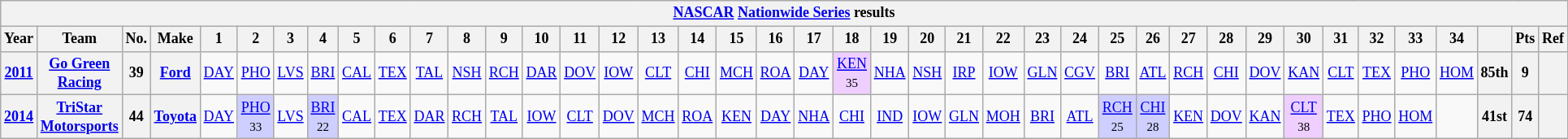<table class="wikitable" style="text-align:center; font-size:75%">
<tr>
<th colspan=42><a href='#'>NASCAR</a> <a href='#'>Nationwide Series</a> results</th>
</tr>
<tr>
<th>Year</th>
<th>Team</th>
<th>No.</th>
<th>Make</th>
<th>1</th>
<th>2</th>
<th>3</th>
<th>4</th>
<th>5</th>
<th>6</th>
<th>7</th>
<th>8</th>
<th>9</th>
<th>10</th>
<th>11</th>
<th>12</th>
<th>13</th>
<th>14</th>
<th>15</th>
<th>16</th>
<th>17</th>
<th>18</th>
<th>19</th>
<th>20</th>
<th>21</th>
<th>22</th>
<th>23</th>
<th>24</th>
<th>25</th>
<th>26</th>
<th>27</th>
<th>28</th>
<th>29</th>
<th>30</th>
<th>31</th>
<th>32</th>
<th>33</th>
<th>34</th>
<th></th>
<th>Pts</th>
<th>Ref</th>
</tr>
<tr>
<th><a href='#'>2011</a></th>
<th><a href='#'>Go Green Racing</a></th>
<th>39</th>
<th><a href='#'>Ford</a></th>
<td><a href='#'>DAY</a></td>
<td><a href='#'>PHO</a></td>
<td><a href='#'>LVS</a></td>
<td><a href='#'>BRI</a></td>
<td><a href='#'>CAL</a></td>
<td><a href='#'>TEX</a></td>
<td><a href='#'>TAL</a></td>
<td><a href='#'>NSH</a></td>
<td><a href='#'>RCH</a></td>
<td><a href='#'>DAR</a></td>
<td><a href='#'>DOV</a></td>
<td><a href='#'>IOW</a></td>
<td><a href='#'>CLT</a></td>
<td><a href='#'>CHI</a></td>
<td><a href='#'>MCH</a></td>
<td><a href='#'>ROA</a></td>
<td><a href='#'>DAY</a></td>
<td style="background:#EFCFFF;"><a href='#'>KEN</a><br><small>35</small></td>
<td><a href='#'>NHA</a></td>
<td><a href='#'>NSH</a></td>
<td><a href='#'>IRP</a></td>
<td><a href='#'>IOW</a></td>
<td><a href='#'>GLN</a></td>
<td><a href='#'>CGV</a></td>
<td><a href='#'>BRI</a></td>
<td><a href='#'>ATL</a></td>
<td><a href='#'>RCH</a></td>
<td><a href='#'>CHI</a></td>
<td><a href='#'>DOV</a></td>
<td><a href='#'>KAN</a></td>
<td><a href='#'>CLT</a></td>
<td><a href='#'>TEX</a></td>
<td><a href='#'>PHO</a></td>
<td><a href='#'>HOM</a></td>
<th>85th</th>
<th>9</th>
<th></th>
</tr>
<tr>
<th><a href='#'>2014</a></th>
<th><a href='#'>TriStar Motorsports</a></th>
<th>44</th>
<th><a href='#'>Toyota</a></th>
<td><a href='#'>DAY</a></td>
<td style="background:#CFCFFF;"><a href='#'>PHO</a><br><small>33</small></td>
<td><a href='#'>LVS</a></td>
<td style="background:#CFCFFF;"><a href='#'>BRI</a><br><small>22</small></td>
<td><a href='#'>CAL</a></td>
<td><a href='#'>TEX</a></td>
<td><a href='#'>DAR</a></td>
<td><a href='#'>RCH</a></td>
<td><a href='#'>TAL</a></td>
<td><a href='#'>IOW</a></td>
<td><a href='#'>CLT</a></td>
<td><a href='#'>DOV</a></td>
<td><a href='#'>MCH</a></td>
<td><a href='#'>ROA</a></td>
<td><a href='#'>KEN</a></td>
<td><a href='#'>DAY</a></td>
<td><a href='#'>NHA</a></td>
<td><a href='#'>CHI</a></td>
<td><a href='#'>IND</a></td>
<td><a href='#'>IOW</a></td>
<td><a href='#'>GLN</a></td>
<td><a href='#'>MOH</a></td>
<td><a href='#'>BRI</a></td>
<td><a href='#'>ATL</a></td>
<td style="background:#CFCFFF;"><a href='#'>RCH</a><br><small>25</small></td>
<td style="background:#CFCFFF;"><a href='#'>CHI</a><br><small>28</small></td>
<td><a href='#'>KEN</a></td>
<td><a href='#'>DOV</a></td>
<td><a href='#'>KAN</a></td>
<td style="background:#EFCFFF;"><a href='#'>CLT</a><br><small>38</small></td>
<td><a href='#'>TEX</a></td>
<td><a href='#'>PHO</a></td>
<td><a href='#'>HOM</a></td>
<td></td>
<th>41st</th>
<th>74</th>
<th></th>
</tr>
</table>
